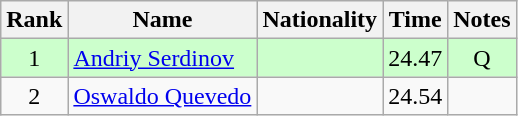<table class="wikitable sortable" style="text-align:center">
<tr>
<th>Rank</th>
<th>Name</th>
<th>Nationality</th>
<th>Time</th>
<th>Notes</th>
</tr>
<tr bgcolor=ccffcc>
<td>1</td>
<td align=left><a href='#'>Andriy Serdinov</a></td>
<td align=left> </td>
<td>24.47</td>
<td>Q</td>
</tr>
<tr>
<td>2</td>
<td align=left><a href='#'>Oswaldo Quevedo</a></td>
<td align=left> </td>
<td>24.54</td>
<td></td>
</tr>
</table>
